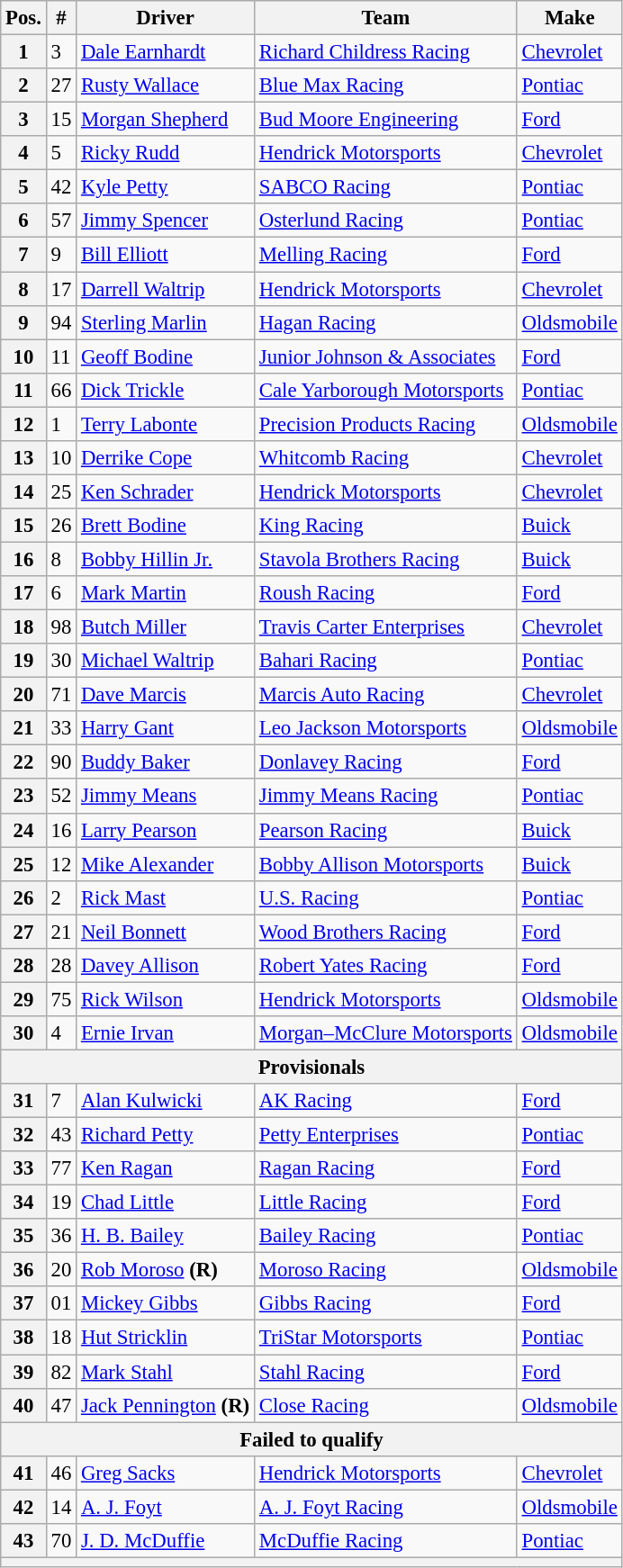<table class="wikitable" style="font-size:95%">
<tr>
<th>Pos.</th>
<th>#</th>
<th>Driver</th>
<th>Team</th>
<th>Make</th>
</tr>
<tr>
<th>1</th>
<td>3</td>
<td><a href='#'>Dale Earnhardt</a></td>
<td><a href='#'>Richard Childress Racing</a></td>
<td><a href='#'>Chevrolet</a></td>
</tr>
<tr>
<th>2</th>
<td>27</td>
<td><a href='#'>Rusty Wallace</a></td>
<td><a href='#'>Blue Max Racing</a></td>
<td><a href='#'>Pontiac</a></td>
</tr>
<tr>
<th>3</th>
<td>15</td>
<td><a href='#'>Morgan Shepherd</a></td>
<td><a href='#'>Bud Moore Engineering</a></td>
<td><a href='#'>Ford</a></td>
</tr>
<tr>
<th>4</th>
<td>5</td>
<td><a href='#'>Ricky Rudd</a></td>
<td><a href='#'>Hendrick Motorsports</a></td>
<td><a href='#'>Chevrolet</a></td>
</tr>
<tr>
<th>5</th>
<td>42</td>
<td><a href='#'>Kyle Petty</a></td>
<td><a href='#'>SABCO Racing</a></td>
<td><a href='#'>Pontiac</a></td>
</tr>
<tr>
<th>6</th>
<td>57</td>
<td><a href='#'>Jimmy Spencer</a></td>
<td><a href='#'>Osterlund Racing</a></td>
<td><a href='#'>Pontiac</a></td>
</tr>
<tr>
<th>7</th>
<td>9</td>
<td><a href='#'>Bill Elliott</a></td>
<td><a href='#'>Melling Racing</a></td>
<td><a href='#'>Ford</a></td>
</tr>
<tr>
<th>8</th>
<td>17</td>
<td><a href='#'>Darrell Waltrip</a></td>
<td><a href='#'>Hendrick Motorsports</a></td>
<td><a href='#'>Chevrolet</a></td>
</tr>
<tr>
<th>9</th>
<td>94</td>
<td><a href='#'>Sterling Marlin</a></td>
<td><a href='#'>Hagan Racing</a></td>
<td><a href='#'>Oldsmobile</a></td>
</tr>
<tr>
<th>10</th>
<td>11</td>
<td><a href='#'>Geoff Bodine</a></td>
<td><a href='#'>Junior Johnson & Associates</a></td>
<td><a href='#'>Ford</a></td>
</tr>
<tr>
<th>11</th>
<td>66</td>
<td><a href='#'>Dick Trickle</a></td>
<td><a href='#'>Cale Yarborough Motorsports</a></td>
<td><a href='#'>Pontiac</a></td>
</tr>
<tr>
<th>12</th>
<td>1</td>
<td><a href='#'>Terry Labonte</a></td>
<td><a href='#'>Precision Products Racing</a></td>
<td><a href='#'>Oldsmobile</a></td>
</tr>
<tr>
<th>13</th>
<td>10</td>
<td><a href='#'>Derrike Cope</a></td>
<td><a href='#'>Whitcomb Racing</a></td>
<td><a href='#'>Chevrolet</a></td>
</tr>
<tr>
<th>14</th>
<td>25</td>
<td><a href='#'>Ken Schrader</a></td>
<td><a href='#'>Hendrick Motorsports</a></td>
<td><a href='#'>Chevrolet</a></td>
</tr>
<tr>
<th>15</th>
<td>26</td>
<td><a href='#'>Brett Bodine</a></td>
<td><a href='#'>King Racing</a></td>
<td><a href='#'>Buick</a></td>
</tr>
<tr>
<th>16</th>
<td>8</td>
<td><a href='#'>Bobby Hillin Jr.</a></td>
<td><a href='#'>Stavola Brothers Racing</a></td>
<td><a href='#'>Buick</a></td>
</tr>
<tr>
<th>17</th>
<td>6</td>
<td><a href='#'>Mark Martin</a></td>
<td><a href='#'>Roush Racing</a></td>
<td><a href='#'>Ford</a></td>
</tr>
<tr>
<th>18</th>
<td>98</td>
<td><a href='#'>Butch Miller</a></td>
<td><a href='#'>Travis Carter Enterprises</a></td>
<td><a href='#'>Chevrolet</a></td>
</tr>
<tr>
<th>19</th>
<td>30</td>
<td><a href='#'>Michael Waltrip</a></td>
<td><a href='#'>Bahari Racing</a></td>
<td><a href='#'>Pontiac</a></td>
</tr>
<tr>
<th>20</th>
<td>71</td>
<td><a href='#'>Dave Marcis</a></td>
<td><a href='#'>Marcis Auto Racing</a></td>
<td><a href='#'>Chevrolet</a></td>
</tr>
<tr>
<th>21</th>
<td>33</td>
<td><a href='#'>Harry Gant</a></td>
<td><a href='#'>Leo Jackson Motorsports</a></td>
<td><a href='#'>Oldsmobile</a></td>
</tr>
<tr>
<th>22</th>
<td>90</td>
<td><a href='#'>Buddy Baker</a></td>
<td><a href='#'>Donlavey Racing</a></td>
<td><a href='#'>Ford</a></td>
</tr>
<tr>
<th>23</th>
<td>52</td>
<td><a href='#'>Jimmy Means</a></td>
<td><a href='#'>Jimmy Means Racing</a></td>
<td><a href='#'>Pontiac</a></td>
</tr>
<tr>
<th>24</th>
<td>16</td>
<td><a href='#'>Larry Pearson</a></td>
<td><a href='#'>Pearson Racing</a></td>
<td><a href='#'>Buick</a></td>
</tr>
<tr>
<th>25</th>
<td>12</td>
<td><a href='#'>Mike Alexander</a></td>
<td><a href='#'>Bobby Allison Motorsports</a></td>
<td><a href='#'>Buick</a></td>
</tr>
<tr>
<th>26</th>
<td>2</td>
<td><a href='#'>Rick Mast</a></td>
<td><a href='#'>U.S. Racing</a></td>
<td><a href='#'>Pontiac</a></td>
</tr>
<tr>
<th>27</th>
<td>21</td>
<td><a href='#'>Neil Bonnett</a></td>
<td><a href='#'>Wood Brothers Racing</a></td>
<td><a href='#'>Ford</a></td>
</tr>
<tr>
<th>28</th>
<td>28</td>
<td><a href='#'>Davey Allison</a></td>
<td><a href='#'>Robert Yates Racing</a></td>
<td><a href='#'>Ford</a></td>
</tr>
<tr>
<th>29</th>
<td>75</td>
<td><a href='#'>Rick Wilson</a></td>
<td><a href='#'>Hendrick Motorsports</a></td>
<td><a href='#'>Oldsmobile</a></td>
</tr>
<tr>
<th>30</th>
<td>4</td>
<td><a href='#'>Ernie Irvan</a></td>
<td><a href='#'>Morgan–McClure Motorsports</a></td>
<td><a href='#'>Oldsmobile</a></td>
</tr>
<tr>
<th colspan="5">Provisionals</th>
</tr>
<tr>
<th>31</th>
<td>7</td>
<td><a href='#'>Alan Kulwicki</a></td>
<td><a href='#'>AK Racing</a></td>
<td><a href='#'>Ford</a></td>
</tr>
<tr>
<th>32</th>
<td>43</td>
<td><a href='#'>Richard Petty</a></td>
<td><a href='#'>Petty Enterprises</a></td>
<td><a href='#'>Pontiac</a></td>
</tr>
<tr>
<th>33</th>
<td>77</td>
<td><a href='#'>Ken Ragan</a></td>
<td><a href='#'>Ragan Racing</a></td>
<td><a href='#'>Ford</a></td>
</tr>
<tr>
<th>34</th>
<td>19</td>
<td><a href='#'>Chad Little</a></td>
<td><a href='#'>Little Racing</a></td>
<td><a href='#'>Ford</a></td>
</tr>
<tr>
<th>35</th>
<td>36</td>
<td><a href='#'>H. B. Bailey</a></td>
<td><a href='#'>Bailey Racing</a></td>
<td><a href='#'>Pontiac</a></td>
</tr>
<tr>
<th>36</th>
<td>20</td>
<td><a href='#'>Rob Moroso</a> <strong>(R)</strong></td>
<td><a href='#'>Moroso Racing</a></td>
<td><a href='#'>Oldsmobile</a></td>
</tr>
<tr>
<th>37</th>
<td>01</td>
<td><a href='#'>Mickey Gibbs</a></td>
<td><a href='#'>Gibbs Racing</a></td>
<td><a href='#'>Ford</a></td>
</tr>
<tr>
<th>38</th>
<td>18</td>
<td><a href='#'>Hut Stricklin</a></td>
<td><a href='#'>TriStar Motorsports</a></td>
<td><a href='#'>Pontiac</a></td>
</tr>
<tr>
<th>39</th>
<td>82</td>
<td><a href='#'>Mark Stahl</a></td>
<td><a href='#'>Stahl Racing</a></td>
<td><a href='#'>Ford</a></td>
</tr>
<tr>
<th>40</th>
<td>47</td>
<td><a href='#'>Jack Pennington</a> <strong>(R)</strong></td>
<td><a href='#'>Close Racing</a></td>
<td><a href='#'>Oldsmobile</a></td>
</tr>
<tr>
<th colspan="5">Failed to qualify</th>
</tr>
<tr>
<th>41</th>
<td>46</td>
<td><a href='#'>Greg Sacks</a></td>
<td><a href='#'>Hendrick Motorsports</a></td>
<td><a href='#'>Chevrolet</a></td>
</tr>
<tr>
<th>42</th>
<td>14</td>
<td><a href='#'>A. J. Foyt</a></td>
<td><a href='#'>A. J. Foyt Racing</a></td>
<td><a href='#'>Oldsmobile</a></td>
</tr>
<tr>
<th>43</th>
<td>70</td>
<td><a href='#'>J. D. McDuffie</a></td>
<td><a href='#'>McDuffie Racing</a></td>
<td><a href='#'>Pontiac</a></td>
</tr>
<tr>
<th colspan="5"></th>
</tr>
</table>
